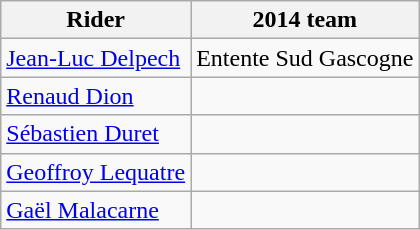<table class="wikitable">
<tr>
<th>Rider</th>
<th>2014 team</th>
</tr>
<tr>
<td><a href='#'>Jean-Luc Delpech</a></td>
<td>Entente Sud Gascogne</td>
</tr>
<tr>
<td><a href='#'>Renaud Dion</a></td>
<td></td>
</tr>
<tr>
<td><a href='#'>Sébastien Duret</a></td>
<td></td>
</tr>
<tr>
<td><a href='#'>Geoffroy Lequatre</a></td>
<td></td>
</tr>
<tr>
<td><a href='#'>Gaël Malacarne</a></td>
<td></td>
</tr>
</table>
